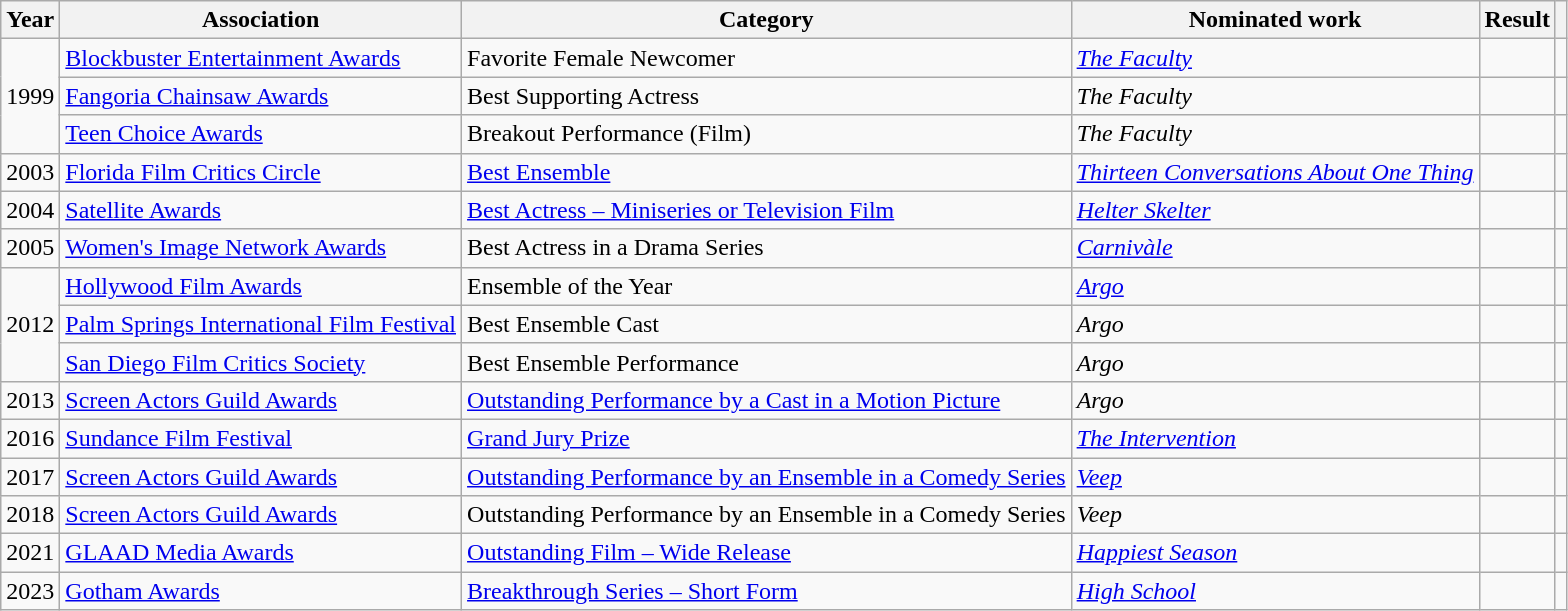<table class="wikitable sortable">
<tr>
<th>Year</th>
<th>Association</th>
<th>Category</th>
<th>Nominated work</th>
<th>Result</th>
<th class="unsortable"></th>
</tr>
<tr>
<td rowspan="3">1999</td>
<td><a href='#'>Blockbuster Entertainment Awards</a></td>
<td>Favorite Female Newcomer</td>
<td data-sort-value="Faculty, The"><em><a href='#'>The Faculty</a></em></td>
<td></td>
<td style="text-align: center;"></td>
</tr>
<tr>
<td><a href='#'>Fangoria Chainsaw Awards</a></td>
<td>Best Supporting Actress</td>
<td data-sort-value="Faculty, The"><em>The Faculty</em></td>
<td></td>
<td style="text-align: center;"></td>
</tr>
<tr>
<td><a href='#'>Teen Choice Awards</a></td>
<td>Breakout Performance (Film)</td>
<td data-sort-value="Faculty, The"><em>The Faculty</em></td>
<td></td>
<td style="text-align: center;"></td>
</tr>
<tr>
<td>2003</td>
<td><a href='#'>Florida Film Critics Circle</a></td>
<td><a href='#'>Best Ensemble</a> </td>
<td><em><a href='#'>Thirteen Conversations About One Thing</a></em></td>
<td></td>
<td style="text-align: center;"></td>
</tr>
<tr>
<td>2004</td>
<td><a href='#'>Satellite Awards</a></td>
<td><a href='#'>Best Actress – Miniseries or Television Film</a></td>
<td><em><a href='#'>Helter Skelter</a></em></td>
<td></td>
<td style="text-align: center;"></td>
</tr>
<tr>
<td>2005</td>
<td><a href='#'>Women's Image Network Awards</a></td>
<td>Best Actress in a Drama Series</td>
<td><em><a href='#'>Carnivàle</a></em></td>
<td></td>
<td style="text-align: center;"></td>
</tr>
<tr>
<td rowspan="3">2012</td>
<td><a href='#'>Hollywood Film Awards</a></td>
<td>Ensemble of the Year </td>
<td><em><a href='#'>Argo</a></em></td>
<td></td>
<td style="text-align: center;"></td>
</tr>
<tr>
<td><a href='#'>Palm Springs International Film Festival</a></td>
<td>Best Ensemble Cast </td>
<td><em>Argo</em></td>
<td></td>
<td style="text-align: center;"></td>
</tr>
<tr>
<td><a href='#'>San Diego Film Critics Society</a></td>
<td>Best Ensemble Performance </td>
<td><em>Argo</em></td>
<td></td>
<td style="text-align: center;"></td>
</tr>
<tr>
<td>2013</td>
<td><a href='#'>Screen Actors Guild Awards</a></td>
<td><a href='#'>Outstanding Performance by a Cast in a Motion Picture</a> </td>
<td><em>Argo</em></td>
<td></td>
<td style="text-align: center;"></td>
</tr>
<tr>
<td>2016</td>
<td><a href='#'>Sundance Film Festival</a></td>
<td><a href='#'>Grand Jury Prize</a></td>
<td data-sort-value="Intervention, The"><em><a href='#'>The Intervention</a></em></td>
<td></td>
<td style="text-align: center;"></td>
</tr>
<tr>
<td>2017</td>
<td><a href='#'>Screen Actors Guild Awards</a></td>
<td><a href='#'>Outstanding Performance by an Ensemble in a Comedy Series</a> </td>
<td><em><a href='#'>Veep</a></em></td>
<td></td>
<td style="text-align: center;"></td>
</tr>
<tr>
<td>2018</td>
<td><a href='#'>Screen Actors Guild Awards</a></td>
<td>Outstanding Performance by an Ensemble in a Comedy Series </td>
<td><em>Veep</em></td>
<td></td>
<td style="text-align: center;"></td>
</tr>
<tr>
<td>2021</td>
<td><a href='#'>GLAAD Media Awards</a></td>
<td><a href='#'>Outstanding Film – Wide Release</a></td>
<td><em><a href='#'>Happiest Season</a></em></td>
<td></td>
<td style="text-align: center;"></td>
</tr>
<tr>
<td>2023</td>
<td><a href='#'>Gotham Awards</a></td>
<td><a href='#'> Breakthrough Series – Short Form</a> </td>
<td><em><a href='#'>High School</a></em></td>
<td></td>
<td style="text-align: center;"></td>
</tr>
</table>
